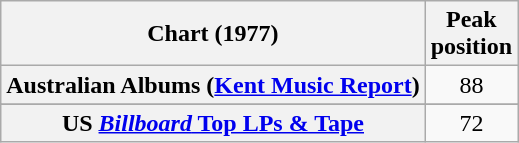<table class="wikitable sortable plainrowheaders" style="text-align:center">
<tr>
<th>Chart (1977)</th>
<th>Peak<br>position</th>
</tr>
<tr>
<th scope="row">Australian Albums (<a href='#'>Kent Music Report</a>)</th>
<td>88</td>
</tr>
<tr>
</tr>
<tr>
<th scope="row">US <a href='#'><em>Billboard</em> Top LPs & Tape</a></th>
<td>72</td>
</tr>
</table>
